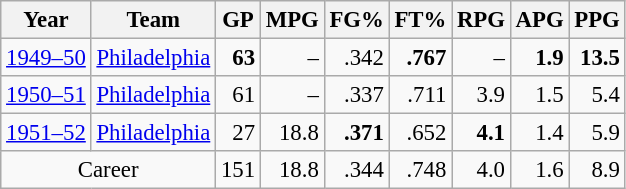<table class="wikitable sortable" style="font-size:95%; text-align:right;">
<tr>
<th>Year</th>
<th>Team</th>
<th>GP</th>
<th>MPG</th>
<th>FG%</th>
<th>FT%</th>
<th>RPG</th>
<th>APG</th>
<th>PPG</th>
</tr>
<tr>
<td style="text-align:left;"><a href='#'>1949–50</a></td>
<td style="text-align:left;"><a href='#'>Philadelphia</a></td>
<td><strong>63</strong></td>
<td>–</td>
<td>.342</td>
<td><strong>.767</strong></td>
<td>–</td>
<td><strong>1.9</strong></td>
<td><strong>13.5</strong></td>
</tr>
<tr>
<td style="text-align:left;"><a href='#'>1950–51</a></td>
<td style="text-align:left;"><a href='#'>Philadelphia</a></td>
<td>61</td>
<td>–</td>
<td>.337</td>
<td>.711</td>
<td>3.9</td>
<td>1.5</td>
<td>5.4</td>
</tr>
<tr>
<td style="text-align:left;"><a href='#'>1951–52</a></td>
<td style="text-align:left;"><a href='#'>Philadelphia</a></td>
<td>27</td>
<td>18.8</td>
<td><strong>.371</strong></td>
<td>.652</td>
<td><strong>4.1</strong></td>
<td>1.4</td>
<td>5.9</td>
</tr>
<tr>
<td colspan="2" style="text-align:center;">Career</td>
<td>151</td>
<td>18.8</td>
<td>.344</td>
<td>.748</td>
<td>4.0</td>
<td>1.6</td>
<td>8.9</td>
</tr>
</table>
